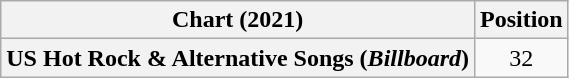<table class="wikitable sortable plainrowheaders" style="text-align:center">
<tr>
<th scope="col">Chart (2021)</th>
<th scope="col">Position</th>
</tr>
<tr>
<th scope="row">US Hot Rock & Alternative Songs (<em>Billboard</em>)</th>
<td>32</td>
</tr>
</table>
